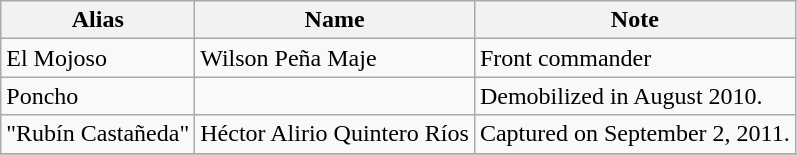<table class="wikitable">
<tr>
<th>Alias</th>
<th>Name</th>
<th>Note</th>
</tr>
<tr>
<td>El Mojoso</td>
<td>Wilson Peña Maje</td>
<td>Front commander</td>
</tr>
<tr>
<td>Poncho</td>
<td></td>
<td>Demobilized in August 2010.</td>
</tr>
<tr>
<td>"Rubín Castañeda"</td>
<td>Héctor Alirio Quintero Ríos</td>
<td>Captured on September 2, 2011.</td>
</tr>
<tr>
</tr>
</table>
